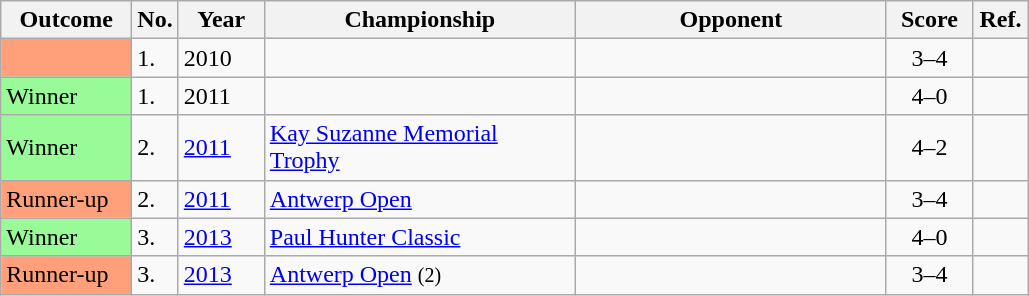<table class="wikitable sortable">
<tr>
<th scope="col" style="width:80px;">Outcome</th>
<th scope="col" style="width:20px;">No.</th>
<th scope="col" style="width:50px;">Year</th>
<th scope="col" style="width:200px;">Championship</th>
<th scope="col" style="width:200px;">Opponent</th>
<th scope="col" style="text-align:center; width:50px;">Score</th>
<th scope="col" style="width:30px;" class="unsortable">Ref.</th>
</tr>
<tr>
<td style="background:#ffa07a;"></td>
<td>1.</td>
<td>2010</td>
<td></td>
<td></td>
<td style="text-align:center;">3–4</td>
<td style="text-align:center;"></td>
</tr>
<tr>
<td style="background:#98FB98">Winner</td>
<td>1.</td>
<td>2011</td>
<td></td>
<td> </td>
<td style="text-align:center;">4–0</td>
<td style="text-align:center;"></td>
</tr>
<tr>
<td style="background:#98FB98">Winner</td>
<td>2.</td>
<td><a href='#'>2011</a></td>
<td><a href='#'>Kay Suzanne Memorial Trophy</a></td>
<td></td>
<td style="text-align:center;">4–2</td>
<td style="text-align:center;"></td>
</tr>
<tr>
<td style="background:#ffa07a;">Runner-up</td>
<td>2.</td>
<td><a href='#'>2011</a></td>
<td><a href='#'>Antwerp Open</a></td>
<td> </td>
<td style="text-align:center;">3–4</td>
<td style="text-align:center;"></td>
</tr>
<tr>
<td style="background:#98FB98">Winner</td>
<td>3.</td>
<td><a href='#'>2013</a></td>
<td><a href='#'>Paul Hunter Classic</a></td>
<td> </td>
<td style="text-align:center;">4–0</td>
<td style="text-align:center;"></td>
</tr>
<tr>
<td style="background:#ffa07a;">Runner-up</td>
<td>3.</td>
<td><a href='#'>2013</a></td>
<td><a href='#'>Antwerp Open</a> <small>(2)</small></td>
<td> </td>
<td style="text-align:center;">3–4</td>
<td style="text-align:center;"></td>
</tr>
</table>
